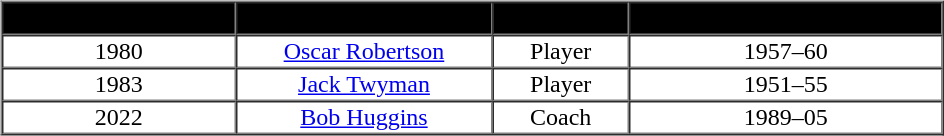<table border="0" style="width:100%;">
<tr>
<td valign="top"><br><table cellpadding="1" border="1" cellspacing="0" style="width:50%;">
<tr>
<th style="background:black;"><span>Year Inducted</span></th>
<th style="background:black;"><span>Name</span></th>
<th style="background:black;"><span>Position</span></th>
<th style="background:black;"><span>Years at Cincinnati</span></th>
</tr>
<tr style="text-align:center;">
<td>1980</td>
<td><a href='#'>Oscar Robertson</a></td>
<td>Player</td>
<td>1957–60</td>
</tr>
<tr style="text-align:center;">
<td>1983</td>
<td><a href='#'>Jack Twyman</a></td>
<td>Player</td>
<td>1951–55</td>
</tr>
<tr style="text-align:center;">
<td>2022</td>
<td><a href='#'>Bob Huggins</a></td>
<td>Coach</td>
<td>1989–05</td>
</tr>
</table>
</td>
</tr>
</table>
